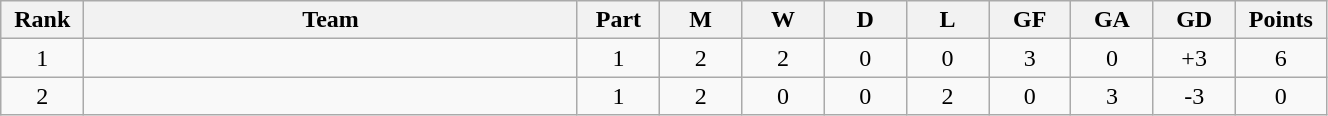<table class="wikitable sortable" width=70% style="text-align:center">
<tr>
<th width=5%>Rank</th>
<th width=30%>Team</th>
<th width=5%>Part</th>
<th width=5%>M</th>
<th width=5%>W</th>
<th width=5%>D</th>
<th width=5%>L</th>
<th width=5%>GF</th>
<th width=5%>GA</th>
<th width=5%>GD</th>
<th width=5%>Points</th>
</tr>
<tr>
<td>1</td>
<td style="text-align:left;"></td>
<td>1</td>
<td>2</td>
<td>2</td>
<td>0</td>
<td>0</td>
<td>3</td>
<td>0</td>
<td>+3</td>
<td>6</td>
</tr>
<tr>
<td>2</td>
<td style="text-align:left;"></td>
<td>1</td>
<td>2</td>
<td>0</td>
<td>0</td>
<td>2</td>
<td>0</td>
<td>3</td>
<td>-3</td>
<td>0</td>
</tr>
</table>
